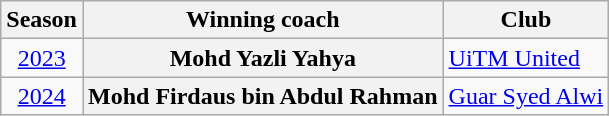<table class="wikitable plainrowheaders">
<tr>
<th>Season</th>
<th>Winning coach</th>
<th>Club</th>
</tr>
<tr>
<td align=center><a href='#'>2023</a></td>
<th scope="row"> Mohd Yazli Yahya</th>
<td><a href='#'>UiTM United</a></td>
</tr>
<tr>
<td align=center><a href='#'>2024</a></td>
<th scope="row"> Mohd Firdaus bin Abdul Rahman</th>
<td><a href='#'>Guar Syed Alwi</a></td>
</tr>
</table>
